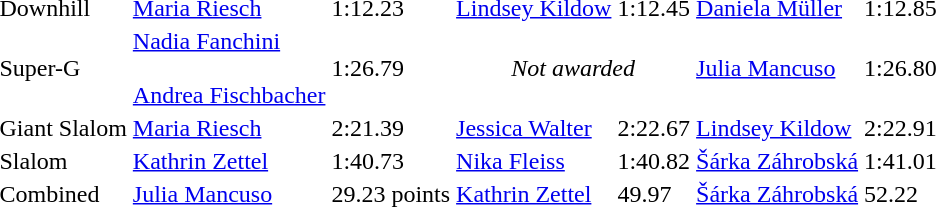<table>
<tr>
<td>Downhill</td>
<td><a href='#'>Maria Riesch</a><br></td>
<td>1:12.23</td>
<td><a href='#'>Lindsey Kildow</a><br></td>
<td>1:12.45</td>
<td><a href='#'>Daniela Müller</a><br></td>
<td>1:12.85</td>
</tr>
<tr>
<td>Super-G</td>
<td><a href='#'>Nadia Fanchini</a><br><br><a href='#'>Andrea Fischbacher</a><br></td>
<td>1:26.79</td>
<td colspan="2" align="center"><em>Not awarded</em></td>
<td><a href='#'>Julia Mancuso</a><br></td>
<td>1:26.80</td>
</tr>
<tr>
<td>Giant Slalom</td>
<td><a href='#'>Maria Riesch</a><br></td>
<td>2:21.39</td>
<td><a href='#'>Jessica Walter</a><br></td>
<td>2:22.67</td>
<td><a href='#'>Lindsey Kildow</a><br></td>
<td>2:22.91</td>
</tr>
<tr>
<td>Slalom</td>
<td><a href='#'>Kathrin Zettel</a><br></td>
<td>1:40.73</td>
<td><a href='#'>Nika Fleiss</a><br></td>
<td>1:40.82</td>
<td><a href='#'>Šárka Záhrobská</a><br></td>
<td>1:41.01</td>
</tr>
<tr>
<td>Combined</td>
<td><a href='#'>Julia Mancuso</a><br></td>
<td>29.23 points</td>
<td><a href='#'>Kathrin Zettel</a><br></td>
<td>49.97</td>
<td><a href='#'>Šárka Záhrobská</a><br></td>
<td>52.22</td>
</tr>
</table>
